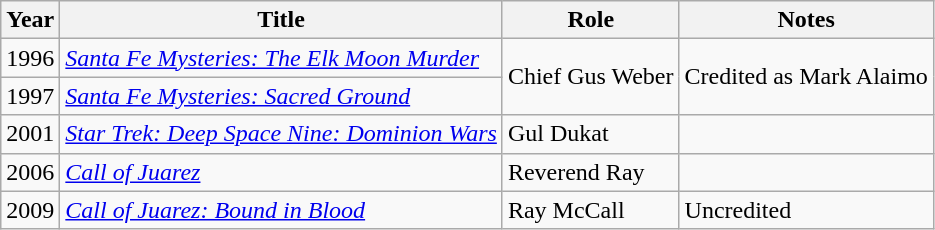<table class="wikitable sortable">
<tr>
<th>Year</th>
<th>Title</th>
<th>Role</th>
<th>Notes</th>
</tr>
<tr>
<td>1996</td>
<td><em><a href='#'>Santa Fe Mysteries: The Elk Moon Murder</a></em></td>
<td rowspan="2">Chief Gus Weber</td>
<td rowspan="2">Credited as Mark Alaimo</td>
</tr>
<tr>
<td>1997</td>
<td><em><a href='#'>Santa Fe Mysteries: Sacred Ground</a></em></td>
</tr>
<tr>
<td>2001</td>
<td><em><a href='#'>Star Trek: Deep Space Nine: Dominion Wars</a></em></td>
<td>Gul Dukat</td>
<td></td>
</tr>
<tr>
<td>2006</td>
<td><em><a href='#'>Call of Juarez</a></em></td>
<td>Reverend Ray</td>
<td></td>
</tr>
<tr>
<td>2009</td>
<td><em><a href='#'>Call of Juarez: Bound in Blood</a></em></td>
<td>Ray McCall</td>
<td>Uncredited</td>
</tr>
</table>
